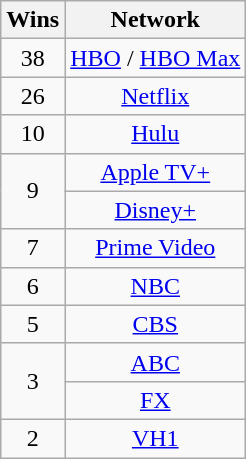<table class="wikitable sortable" style="text-align: center; max-width:29em">
<tr>
<th scope="col">Wins</th>
<th scope="col">Network</th>
</tr>
<tr>
<td scope="row">38</td>
<td><a href='#'>HBO</a> / <a href='#'>HBO Max</a></td>
</tr>
<tr>
<td scope="row">26</td>
<td><a href='#'>Netflix</a></td>
</tr>
<tr>
<td scope="row">10</td>
<td><a href='#'>Hulu</a></td>
</tr>
<tr>
<td scope="row" rowspan="2">9</td>
<td><a href='#'>Apple TV+</a></td>
</tr>
<tr>
<td><a href='#'>Disney+</a></td>
</tr>
<tr>
<td scope="row">7</td>
<td><a href='#'>Prime Video</a></td>
</tr>
<tr>
<td scope="row">6</td>
<td><a href='#'>NBC</a></td>
</tr>
<tr>
<td scope="row">5</td>
<td><a href='#'>CBS</a></td>
</tr>
<tr>
<td scope="row" rowspan="2">3</td>
<td><a href='#'>ABC</a></td>
</tr>
<tr>
<td><a href='#'>FX</a></td>
</tr>
<tr>
<td scope="row">2</td>
<td><a href='#'>VH1</a></td>
</tr>
</table>
